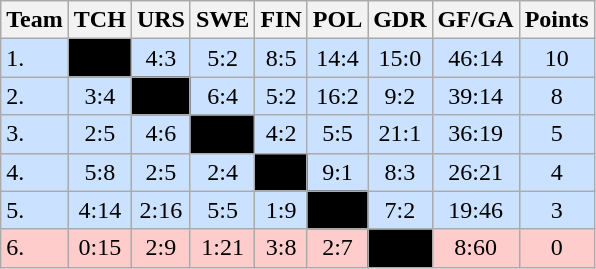<table class="wikitable">
<tr>
<th>Team</th>
<th>TCH</th>
<th>URS</th>
<th>SWE</th>
<th>FIN</th>
<th>POL</th>
<th>GDR</th>
<th>GF/GA</th>
<th>Points</th>
</tr>
<tr bgcolor="#CAE1FF" align="center">
<td align="left">1. </td>
<td style="background:#000000;"></td>
<td>4:3</td>
<td>5:2</td>
<td>8:5</td>
<td>14:4</td>
<td>15:0</td>
<td>46:14</td>
<td>10</td>
</tr>
<tr bgcolor="#CAE1FF" align="center">
<td align="left">2. </td>
<td>3:4</td>
<td style="background:#000000;"></td>
<td>6:4</td>
<td>5:2</td>
<td>16:2</td>
<td>9:2</td>
<td>39:14</td>
<td>8</td>
</tr>
<tr bgcolor="#CAE1FF" align="center">
<td align="left">3. </td>
<td>2:5</td>
<td>4:6</td>
<td style="background:#000000;"></td>
<td>4:2</td>
<td>5:5</td>
<td>21:1</td>
<td>36:19</td>
<td>5</td>
</tr>
<tr bgcolor="#CAE1FF" align="center">
<td align="left">4. </td>
<td>5:8</td>
<td>2:5</td>
<td>2:4</td>
<td style="background:#000000;"></td>
<td>9:1</td>
<td>8:3</td>
<td>26:21</td>
<td>4</td>
</tr>
<tr bgcolor="#CAE1FF" align="center">
<td align="left">5. </td>
<td>4:14</td>
<td>2:16</td>
<td>5:5</td>
<td>1:9</td>
<td style="background:#000000;"></td>
<td>7:2</td>
<td>19:46</td>
<td>3</td>
</tr>
<tr bgcolor="#ffcccc" align="center">
<td align="left">6. </td>
<td>0:15</td>
<td>2:9</td>
<td>1:21</td>
<td>3:8</td>
<td>2:7</td>
<td style="background:#000000;"></td>
<td>8:60</td>
<td>0</td>
</tr>
</table>
